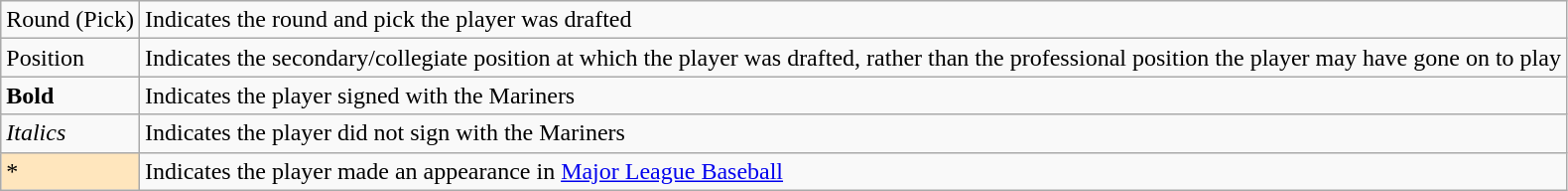<table class="wikitable" border="1">
<tr>
<td>Round (Pick)</td>
<td>Indicates the round and pick the player was drafted</td>
</tr>
<tr>
<td>Position</td>
<td>Indicates the secondary/collegiate position at which the player was drafted, rather than the professional position the player may have gone on to play</td>
</tr>
<tr>
<td><strong>Bold</strong></td>
<td>Indicates the player signed with the Mariners</td>
</tr>
<tr>
<td><em>Italics</em></td>
<td>Indicates the player did not sign with the Mariners</td>
</tr>
<tr>
<td style="background-color: #FFE6BD">*</td>
<td>Indicates the player made an appearance in <a href='#'>Major League Baseball</a></td>
</tr>
</table>
